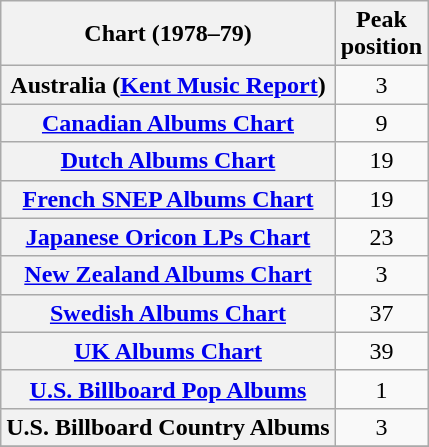<table class="wikitable sortable plainrowheaders" style="text-align:center;">
<tr>
<th scope="col">Chart (1978–79)</th>
<th scope="col">Peak<br>position</th>
</tr>
<tr>
<th scope="row">Australia (<a href='#'>Kent Music Report</a>)</th>
<td style="text-align:center;">3</td>
</tr>
<tr>
<th scope="row"><a href='#'>Canadian Albums Chart</a></th>
<td>9</td>
</tr>
<tr>
<th scope="row"><a href='#'>Dutch Albums Chart</a></th>
<td>19</td>
</tr>
<tr>
<th scope="row"><a href='#'>French SNEP Albums Chart</a></th>
<td>19</td>
</tr>
<tr>
<th scope="row"><a href='#'>Japanese Oricon LPs Chart</a></th>
<td>23</td>
</tr>
<tr>
<th scope="row"><a href='#'>New Zealand Albums Chart</a></th>
<td>3</td>
</tr>
<tr>
<th scope="row"><a href='#'>Swedish Albums Chart</a></th>
<td>37</td>
</tr>
<tr>
<th scope="row"><a href='#'>UK Albums Chart</a></th>
<td>39</td>
</tr>
<tr>
<th scope="row"><a href='#'>U.S. Billboard Pop Albums</a></th>
<td>1</td>
</tr>
<tr>
<th scope="row">U.S. Billboard Country Albums</th>
<td>3</td>
</tr>
<tr>
</tr>
</table>
